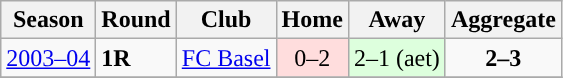<table class="wikitable">
<tr>
<th>Season</th>
<th>Round</th>
<th>Club</th>
<th>Home</th>
<th>Away</th>
<th>Aggregate</th>
</tr>
<tr>
<td><a href='#'>2003–04</a></td>
<td><strong>1R</strong></td>
<td> <a href='#'>FC Basel</a></td>
<td style="text-align:center; background:#fdd;">0–2</td>
<td style="text-align:center; background:#dfd;">2–1 (aet)</td>
<td style="text-align:center;"><strong>2–3</strong></td>
</tr>
<tr>
</tr>
</table>
